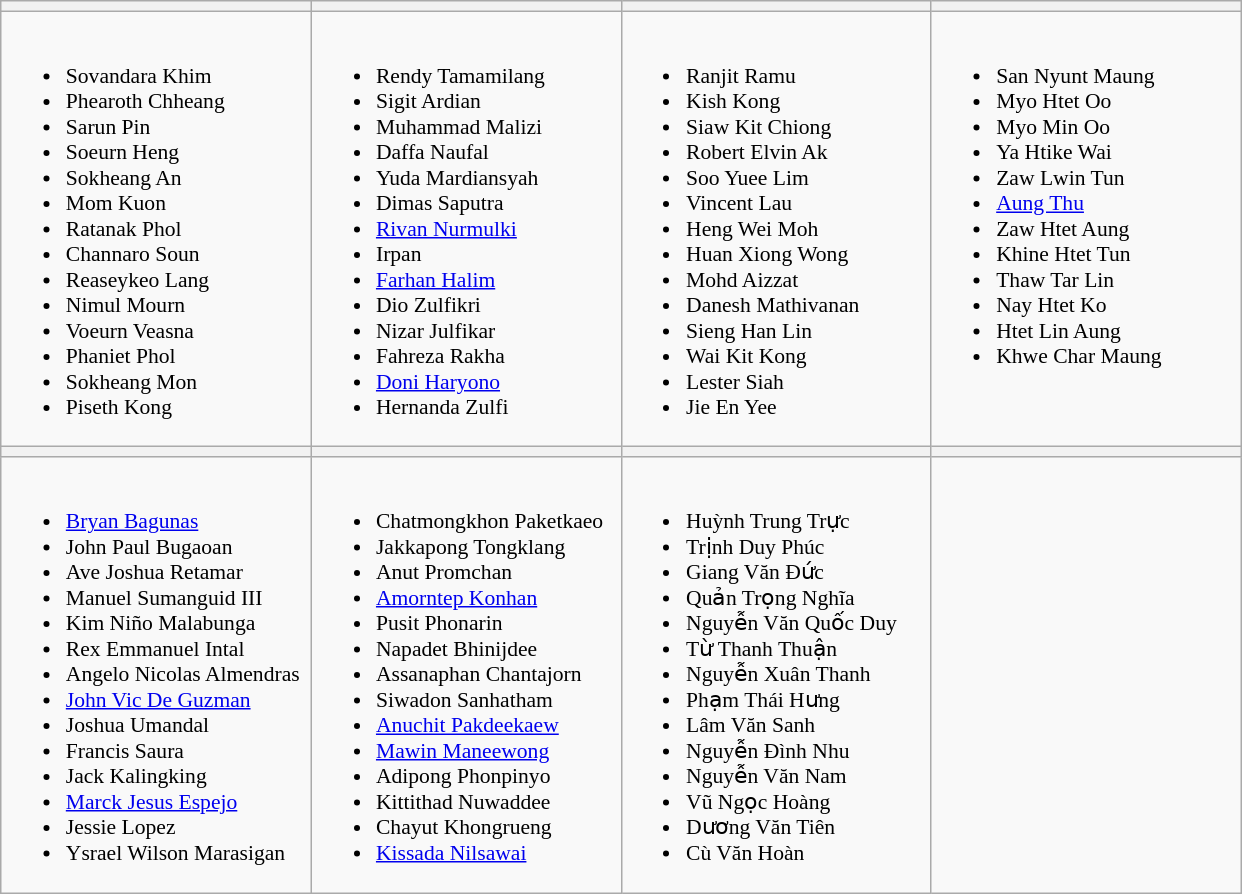<table class="wikitable" style="font-size:90%">
<tr>
<th width=200></th>
<th width=200></th>
<th width=200></th>
<th width=200></th>
</tr>
<tr>
<td valign=top><br><ul><li>Sovandara Khim</li><li>Phearoth Chheang</li><li>Sarun Pin</li><li>Soeurn Heng</li><li>Sokheang An</li><li>Mom Kuon</li><li>Ratanak Phol</li><li>Channaro Soun</li><li>Reaseykeo Lang</li><li>Nimul Mourn</li><li>Voeurn Veasna</li><li>Phaniet Phol</li><li>Sokheang Mon</li><li>Piseth Kong</li></ul></td>
<td valign=top><br><ul><li>Rendy Tamamilang</li><li>Sigit Ardian</li><li>Muhammad Malizi</li><li>Daffa Naufal</li><li>Yuda Mardiansyah</li><li>Dimas Saputra</li><li><a href='#'>Rivan Nurmulki</a></li><li>Irpan</li><li><a href='#'>Farhan Halim</a></li><li>Dio Zulfikri</li><li>Nizar Julfikar</li><li>Fahreza Rakha</li><li><a href='#'>Doni Haryono</a></li><li>Hernanda Zulfi</li></ul></td>
<td valign=top><br><ul><li>Ranjit Ramu</li><li>Kish Kong</li><li>Siaw Kit Chiong</li><li>Robert Elvin Ak</li><li>Soo Yuee Lim</li><li>Vincent Lau</li><li>Heng Wei Moh</li><li>Huan Xiong Wong</li><li>Mohd Aizzat</li><li>Danesh Mathivanan</li><li>Sieng Han Lin</li><li>Wai Kit Kong</li><li>Lester Siah</li><li>Jie En Yee</li></ul></td>
<td valign=top><br><ul><li>San Nyunt Maung</li><li>Myo Htet Oo</li><li>Myo Min Oo</li><li>Ya Htike Wai</li><li>Zaw Lwin Tun</li><li><a href='#'>Aung Thu</a></li><li>Zaw Htet Aung</li><li>Khine Htet Tun</li><li>Thaw Tar Lin</li><li>Nay Htet Ko</li><li>Htet Lin Aung</li><li>Khwe Char Maung</li></ul></td>
</tr>
<tr>
<th></th>
<th></th>
<th></th>
<th></th>
</tr>
<tr>
<td valign=top><br><ul><li><a href='#'>Bryan Bagunas</a></li><li>John Paul Bugaoan</li><li>Ave Joshua Retamar</li><li>Manuel Sumanguid III</li><li>Kim Niño Malabunga</li><li>Rex Emmanuel Intal</li><li>Angelo Nicolas Almendras</li><li><a href='#'>John Vic De Guzman</a></li><li>Joshua Umandal</li><li>Francis Saura</li><li>Jack Kalingking</li><li><a href='#'>Marck Jesus Espejo</a></li><li>Jessie Lopez</li><li>Ysrael Wilson Marasigan</li></ul></td>
<td valign=top><br><ul><li>Chatmongkhon Paketkaeo</li><li>Jakkapong Tongklang</li><li>Anut Promchan</li><li><a href='#'>Amorntep Konhan</a></li><li>Pusit Phonarin</li><li>Napadet Bhinijdee</li><li>Assanaphan Chantajorn</li><li>Siwadon Sanhatham</li><li><a href='#'>Anuchit Pakdeekaew</a></li><li><a href='#'>Mawin Maneewong</a></li><li>Adipong Phonpinyo</li><li>Kittithad Nuwaddee</li><li>Chayut Khongrueng</li><li><a href='#'>Kissada Nilsawai</a></li></ul></td>
<td valign=top><br><ul><li>Huỳnh Trung Trực</li><li>Trịnh Duy Phúc</li><li>Giang Văn Đức</li><li>Quản Trọng Nghĩa</li><li>Nguyễn Văn Quốc Duy</li><li>Từ Thanh Thuận</li><li>Nguyễn Xuân Thanh</li><li>Phạm Thái Hưng</li><li>Lâm Văn Sanh</li><li>Nguyễn Đình Nhu</li><li>Nguyễn Văn Nam</li><li>Vũ Ngọc Hoàng</li><li>Dương Văn Tiên</li><li>Cù Văn Hoàn</li></ul></td>
</tr>
</table>
